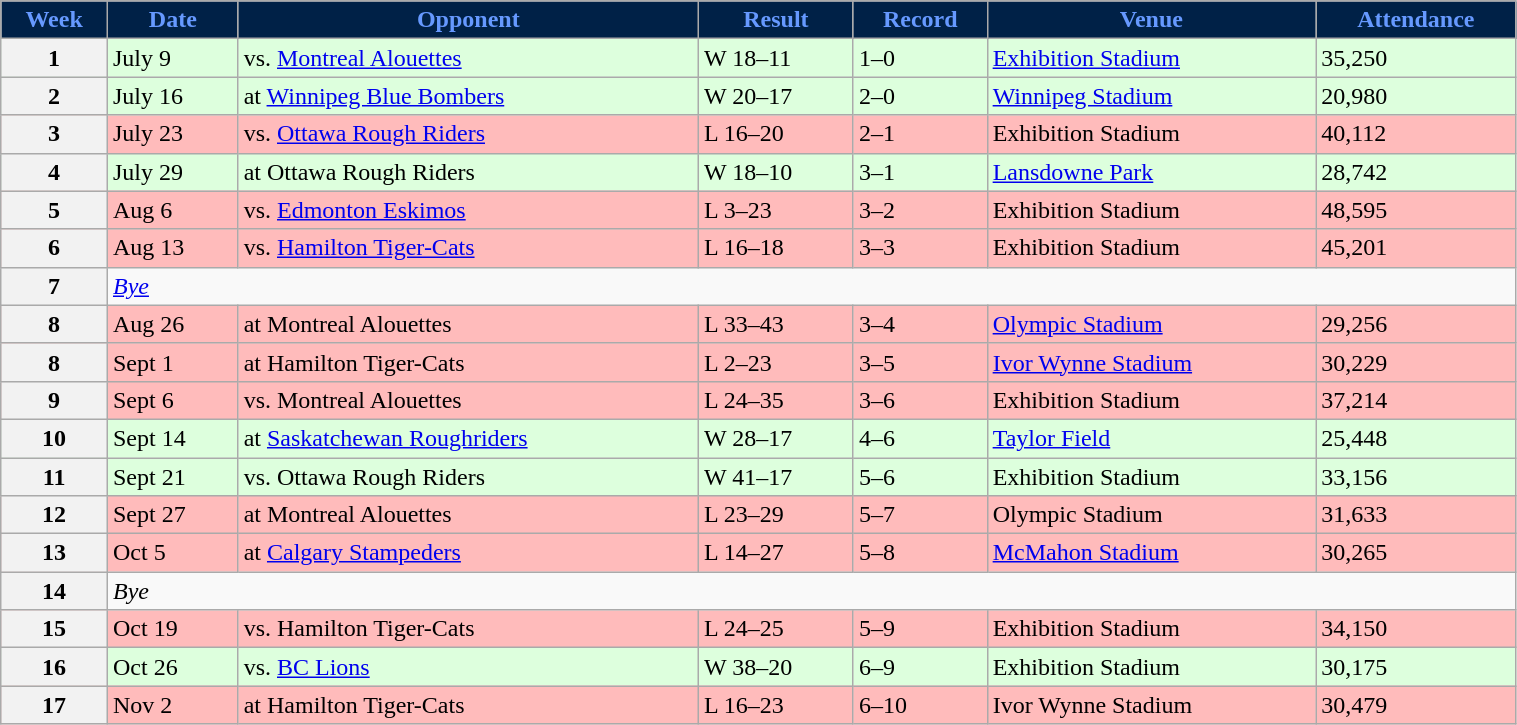<table class="wikitable" width="80%">
<tr align="center"  style="background:#002147;color:#6699FF;">
<td><strong>Week</strong></td>
<td><strong>Date</strong></td>
<td><strong>Opponent</strong></td>
<td><strong>Result</strong></td>
<td><strong>Record</strong></td>
<td><strong>Venue</strong></td>
<td><strong>Attendance</strong></td>
</tr>
<tr style="background:#ddffdd">
<th>1</th>
<td>July 9</td>
<td>vs. <a href='#'>Montreal Alouettes</a></td>
<td>W 18–11</td>
<td>1–0</td>
<td><a href='#'>Exhibition Stadium</a></td>
<td>35,250</td>
</tr>
<tr style="background:#ddffdd">
<th>2</th>
<td>July 16</td>
<td>at <a href='#'>Winnipeg Blue Bombers</a></td>
<td>W 20–17</td>
<td>2–0</td>
<td><a href='#'>Winnipeg Stadium</a></td>
<td>20,980</td>
</tr>
<tr style="background:#ffbbbb">
<th>3</th>
<td>July 23</td>
<td>vs. <a href='#'>Ottawa Rough Riders</a></td>
<td>L 16–20</td>
<td>2–1</td>
<td>Exhibition Stadium</td>
<td>40,112</td>
</tr>
<tr style="background:#ddffdd">
<th>4</th>
<td>July 29</td>
<td>at Ottawa Rough Riders</td>
<td>W 18–10</td>
<td>3–1</td>
<td><a href='#'>Lansdowne Park</a></td>
<td>28,742</td>
</tr>
<tr style="background:#ffbbbb">
<th>5</th>
<td>Aug 6</td>
<td>vs. <a href='#'>Edmonton Eskimos</a></td>
<td>L 3–23</td>
<td>3–2</td>
<td>Exhibition Stadium</td>
<td>48,595</td>
</tr>
<tr style="background:#ffbbbb">
<th>6</th>
<td>Aug 13</td>
<td>vs. <a href='#'>Hamilton Tiger-Cats</a></td>
<td>L 16–18</td>
<td>3–3</td>
<td>Exhibition Stadium</td>
<td>45,201</td>
</tr>
<tr>
<th>7</th>
<td colspan=6><em><a href='#'>Bye</a></em></td>
</tr>
<tr style="background:#ffbbbb">
<th>8</th>
<td>Aug 26</td>
<td>at Montreal Alouettes</td>
<td>L 33–43</td>
<td>3–4</td>
<td><a href='#'>Olympic Stadium</a></td>
<td>29,256</td>
</tr>
<tr style="background:#ffbbbb">
<th>8</th>
<td>Sept 1</td>
<td>at Hamilton Tiger-Cats</td>
<td>L 2–23</td>
<td>3–5</td>
<td><a href='#'>Ivor Wynne Stadium</a></td>
<td>30,229</td>
</tr>
<tr style="background:#ffbbbb">
<th>9</th>
<td>Sept 6</td>
<td>vs. Montreal Alouettes</td>
<td>L 24–35</td>
<td>3–6</td>
<td>Exhibition Stadium</td>
<td>37,214</td>
</tr>
<tr style="background:#ddffdd">
<th>10</th>
<td>Sept 14</td>
<td>at <a href='#'>Saskatchewan Roughriders</a></td>
<td>W 28–17</td>
<td>4–6</td>
<td><a href='#'>Taylor Field</a></td>
<td>25,448</td>
</tr>
<tr style="background:#ddffdd">
<th>11</th>
<td>Sept 21</td>
<td>vs. Ottawa Rough Riders</td>
<td>W 41–17</td>
<td>5–6</td>
<td>Exhibition Stadium</td>
<td>33,156</td>
</tr>
<tr style="background:#ffbbbb">
<th>12</th>
<td>Sept 27</td>
<td>at Montreal Alouettes</td>
<td>L 23–29</td>
<td>5–7</td>
<td>Olympic Stadium</td>
<td>31,633</td>
</tr>
<tr style="background:#ffbbbb">
<th>13</th>
<td>Oct 5</td>
<td>at <a href='#'>Calgary Stampeders</a></td>
<td>L 14–27</td>
<td>5–8</td>
<td><a href='#'>McMahon Stadium</a></td>
<td>30,265</td>
</tr>
<tr>
<th>14</th>
<td colspan=6><em>Bye</em></td>
</tr>
<tr style="background:#ffbbbb">
<th>15</th>
<td>Oct 19</td>
<td>vs. Hamilton Tiger-Cats</td>
<td>L 24–25</td>
<td>5–9</td>
<td>Exhibition Stadium</td>
<td>34,150</td>
</tr>
<tr style="background:#ddffdd">
<th>16</th>
<td>Oct 26</td>
<td>vs. <a href='#'>BC Lions</a></td>
<td>W 38–20</td>
<td>6–9</td>
<td>Exhibition Stadium</td>
<td>30,175</td>
</tr>
<tr style="background:#ffbbbb">
<th>17</th>
<td>Nov 2</td>
<td>at Hamilton Tiger-Cats</td>
<td>L 16–23</td>
<td>6–10</td>
<td>Ivor Wynne Stadium</td>
<td>30,479</td>
</tr>
</table>
